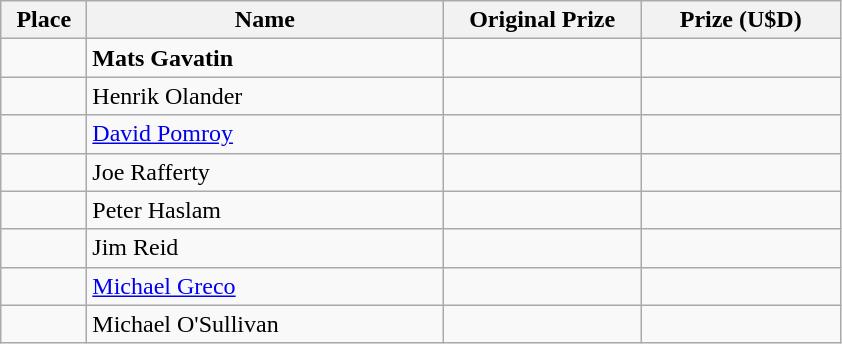<table class="wikitable">
<tr>
<th width="50">Place</th>
<th width="230">Name</th>
<th width="125">Original Prize</th>
<th width="125">Prize (U$D)</th>
</tr>
<tr>
<td></td>
<td> <strong>Mats Gavatin</strong></td>
<td></td>
<td></td>
</tr>
<tr>
<td></td>
<td> Henrik Olander</td>
<td></td>
<td></td>
</tr>
<tr>
<td></td>
<td> <a href='#'>David Pomroy</a></td>
<td></td>
<td></td>
</tr>
<tr>
<td></td>
<td> Joe Rafferty</td>
<td></td>
<td></td>
</tr>
<tr>
<td></td>
<td> Peter Haslam</td>
<td></td>
<td></td>
</tr>
<tr>
<td></td>
<td> Jim Reid</td>
<td></td>
<td></td>
</tr>
<tr>
<td></td>
<td> <a href='#'>Michael Greco</a></td>
<td></td>
<td></td>
</tr>
<tr>
<td></td>
<td> Michael O'Sullivan</td>
<td></td>
<td></td>
</tr>
</table>
